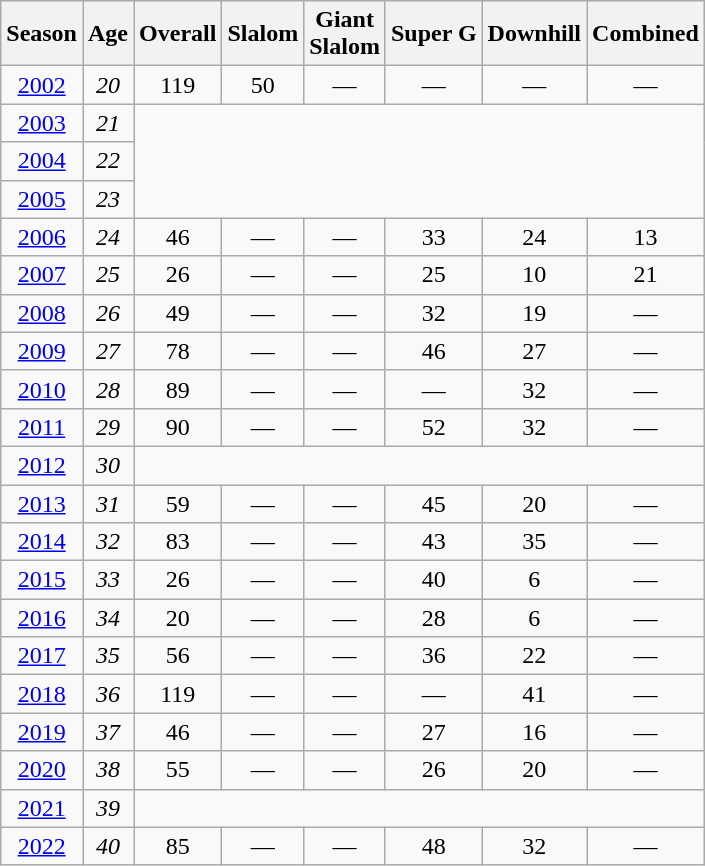<table class=wikitable style="text-align:center">
<tr>
<th>Season</th>
<th>Age</th>
<th>Overall</th>
<th>Slalom</th>
<th>Giant<br>Slalom</th>
<th>Super G</th>
<th>Downhill</th>
<th>Combined</th>
</tr>
<tr>
<td><a href='#'>2002</a></td>
<td><em>20</em></td>
<td>119</td>
<td>50</td>
<td>—</td>
<td>—</td>
<td>—</td>
<td>—</td>
</tr>
<tr>
<td><a href='#'>2003</a></td>
<td><em>21</em></td>
<td colspan=6 rowspan=3></td>
</tr>
<tr>
<td><a href='#'>2004</a></td>
<td><em>22</em></td>
</tr>
<tr>
<td><a href='#'>2005</a></td>
<td><em>23</em></td>
</tr>
<tr>
<td><a href='#'>2006</a></td>
<td><em>24</em></td>
<td>46</td>
<td>—</td>
<td>—</td>
<td>33</td>
<td>24</td>
<td>13</td>
</tr>
<tr>
<td><a href='#'>2007</a></td>
<td><em>25</em></td>
<td>26</td>
<td>—</td>
<td>—</td>
<td>25</td>
<td>10</td>
<td>21</td>
</tr>
<tr>
<td><a href='#'>2008</a></td>
<td><em>26</em></td>
<td>49</td>
<td>—</td>
<td>—</td>
<td>32</td>
<td>19</td>
<td>—</td>
</tr>
<tr>
<td><a href='#'>2009</a></td>
<td><em>27</em></td>
<td>78</td>
<td>—</td>
<td>—</td>
<td>46</td>
<td>27</td>
<td>—</td>
</tr>
<tr>
<td><a href='#'>2010</a></td>
<td><em>28</em></td>
<td>89</td>
<td>—</td>
<td>—</td>
<td>—</td>
<td>32</td>
<td>—</td>
</tr>
<tr>
<td><a href='#'>2011</a></td>
<td><em>29</em></td>
<td>90</td>
<td>—</td>
<td>—</td>
<td>52</td>
<td>32</td>
<td>—</td>
</tr>
<tr>
<td><a href='#'>2012</a></td>
<td><em>30</em></td>
<td colspan=6></td>
</tr>
<tr>
<td><a href='#'>2013</a></td>
<td><em>31</em></td>
<td>59</td>
<td>—</td>
<td>—</td>
<td>45</td>
<td>20</td>
<td>—</td>
</tr>
<tr>
<td><a href='#'>2014</a></td>
<td><em>32</em></td>
<td>83</td>
<td>—</td>
<td>—</td>
<td>43</td>
<td>35</td>
<td>—</td>
</tr>
<tr>
<td><a href='#'>2015</a></td>
<td><em>33</em></td>
<td>26</td>
<td>—</td>
<td>—</td>
<td>40</td>
<td>6</td>
<td>—</td>
</tr>
<tr>
<td><a href='#'>2016</a></td>
<td><em>34</em></td>
<td>20</td>
<td>—</td>
<td>—</td>
<td>28</td>
<td>6</td>
<td>—</td>
</tr>
<tr>
<td><a href='#'>2017</a></td>
<td><em>35</em></td>
<td>56</td>
<td>—</td>
<td>—</td>
<td>36</td>
<td>22</td>
<td>—</td>
</tr>
<tr>
<td><a href='#'>2018</a></td>
<td><em>36</em></td>
<td>119</td>
<td>—</td>
<td>—</td>
<td>—</td>
<td>41</td>
<td>—</td>
</tr>
<tr>
<td><a href='#'>2019</a></td>
<td><em>37</em></td>
<td>46</td>
<td>—</td>
<td>—</td>
<td>27</td>
<td>16</td>
<td>—</td>
</tr>
<tr>
<td><a href='#'>2020</a></td>
<td><em>38</em></td>
<td>55</td>
<td>—</td>
<td>—</td>
<td>26</td>
<td>20</td>
<td>—</td>
</tr>
<tr>
<td><a href='#'>2021</a></td>
<td><em>39</em></td>
<td colspan=6></td>
</tr>
<tr>
<td><a href='#'>2022</a></td>
<td><em>40</em></td>
<td>85</td>
<td>—</td>
<td>—</td>
<td>48</td>
<td>32</td>
<td>—</td>
</tr>
</table>
